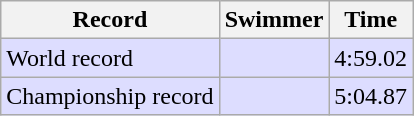<table class="wikitable" style="text-align:left">
<tr>
<th>Record</th>
<th>Swimmer</th>
<th>Time</th>
</tr>
<tr bgcolor=ddddff>
<td>World record</td>
<td></td>
<td>4:59.02</td>
</tr>
<tr bgcolor=ddddff>
<td>Championship record</td>
<td></td>
<td>5:04.87</td>
</tr>
</table>
